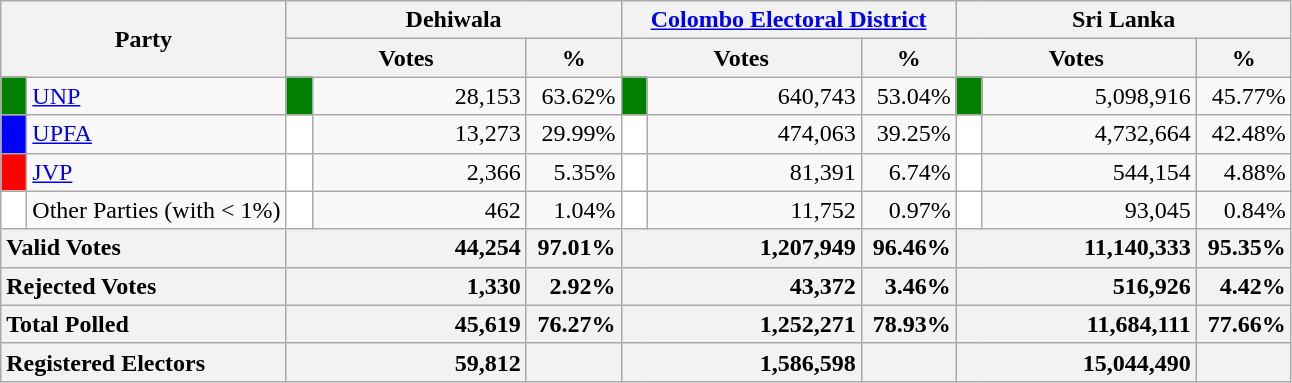<table class="wikitable">
<tr>
<th colspan="2" width="144px"rowspan="2">Party</th>
<th colspan="3" width="216px">Dehiwala</th>
<th colspan="3" width="216px"><a href='#'>Colombo Electoral District</a></th>
<th colspan="3" width="216px">Sri Lanka</th>
</tr>
<tr>
<th colspan="2" width="144px">Votes</th>
<th>%</th>
<th colspan="2" width="144px">Votes</th>
<th>%</th>
<th colspan="2" width="144px">Votes</th>
<th>%</th>
</tr>
<tr>
<td style="background-color:green;" width="10px"></td>
<td style="text-align:left;"><a href='#'>UNP</a></td>
<td style="background-color:green;" width="10px"></td>
<td style="text-align:right;">28,153</td>
<td style="text-align:right;">63.62%</td>
<td style="background-color:green;" width="10px"></td>
<td style="text-align:right;">640,743</td>
<td style="text-align:right;">53.04%</td>
<td style="background-color:green;" width="10px"></td>
<td style="text-align:right;">5,098,916</td>
<td style="text-align:right;">45.77%</td>
</tr>
<tr>
<td style="background-color:blue;" width="10px"></td>
<td style="text-align:left;"><a href='#'>UPFA</a></td>
<td style="background-color:white;" width="10px"></td>
<td style="text-align:right;">13,273</td>
<td style="text-align:right;">29.99%</td>
<td style="background-color:white;" width="10px"></td>
<td style="text-align:right;">474,063</td>
<td style="text-align:right;">39.25%</td>
<td style="background-color:white;" width="10px"></td>
<td style="text-align:right;">4,732,664</td>
<td style="text-align:right;">42.48%</td>
</tr>
<tr>
<td style="background-color:red;" width="10px"></td>
<td style="text-align:left;"><a href='#'>JVP</a></td>
<td style="background-color:white;" width="10px"></td>
<td style="text-align:right;">2,366</td>
<td style="text-align:right;">5.35%</td>
<td style="background-color:white;" width="10px"></td>
<td style="text-align:right;">81,391</td>
<td style="text-align:right;">6.74%</td>
<td style="background-color:white;" width="10px"></td>
<td style="text-align:right;">544,154</td>
<td style="text-align:right;">4.88%</td>
</tr>
<tr>
<td style="background-color:white;" width="10px"></td>
<td style="text-align:left;">Other Parties (with < 1%)</td>
<td style="background-color:white;" width="10px"></td>
<td style="text-align:right;">462</td>
<td style="text-align:right;">1.04%</td>
<td style="background-color:white;" width="10px"></td>
<td style="text-align:right;">11,752</td>
<td style="text-align:right;">0.97%</td>
<td style="background-color:white;" width="10px"></td>
<td style="text-align:right;">93,045</td>
<td style="text-align:right;">0.84%</td>
</tr>
<tr>
<th colspan="2" width="144px"style="text-align:left;">Valid Votes</th>
<th style="text-align:right;"colspan="2" width="144px">44,254</th>
<th style="text-align:right;">97.01%</th>
<th style="text-align:right;"colspan="2" width="144px">1,207,949</th>
<th style="text-align:right;">96.46%</th>
<th style="text-align:right;"colspan="2" width="144px">11,140,333</th>
<th style="text-align:right;">95.35%</th>
</tr>
<tr>
<th colspan="2" width="144px"style="text-align:left;">Rejected Votes</th>
<th style="text-align:right;"colspan="2" width="144px">1,330</th>
<th style="text-align:right;">2.92%</th>
<th style="text-align:right;"colspan="2" width="144px">43,372</th>
<th style="text-align:right;">3.46%</th>
<th style="text-align:right;"colspan="2" width="144px">516,926</th>
<th style="text-align:right;">4.42%</th>
</tr>
<tr>
<th colspan="2" width="144px"style="text-align:left;">Total Polled</th>
<th style="text-align:right;"colspan="2" width="144px">45,619</th>
<th style="text-align:right;">76.27%</th>
<th style="text-align:right;"colspan="2" width="144px">1,252,271</th>
<th style="text-align:right;">78.93%</th>
<th style="text-align:right;"colspan="2" width="144px">11,684,111</th>
<th style="text-align:right;">77.66%</th>
</tr>
<tr>
<th colspan="2" width="144px"style="text-align:left;">Registered Electors</th>
<th style="text-align:right;"colspan="2" width="144px">59,812</th>
<th></th>
<th style="text-align:right;"colspan="2" width="144px">1,586,598</th>
<th></th>
<th style="text-align:right;"colspan="2" width="144px">15,044,490</th>
<th></th>
</tr>
</table>
